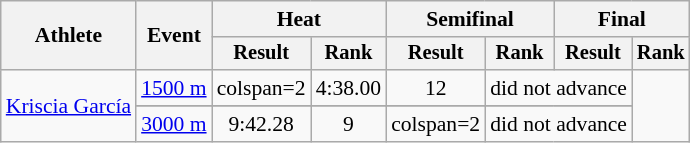<table class="wikitable" style="font-size:90%; text-align: center">
<tr>
<th rowspan="2">Athlete</th>
<th rowspan="2">Event</th>
<th colspan="2">Heat</th>
<th colspan="2">Semifinal</th>
<th colspan="2">Final</th>
</tr>
<tr style="font-size:95%">
<th>Result</th>
<th>Rank</th>
<th>Result</th>
<th>Rank</th>
<th>Result</th>
<th>Rank</th>
</tr>
<tr align=center>
<td align=left rowspan=3><a href='#'>Kriscia García</a></td>
<td align=left><a href='#'>1500 m</a></td>
<td>colspan=2 </td>
<td>4:38.00</td>
<td>12</td>
<td colspan=2>did not advance</td>
</tr>
<tr>
</tr>
<tr align=center>
<td align=left><a href='#'>3000 m</a></td>
<td>9:42.28</td>
<td>9</td>
<td>colspan=2 </td>
<td colspan=2>did not advance</td>
</tr>
</table>
